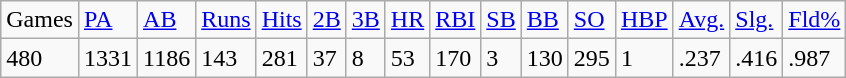<table class="wikitable">
<tr>
<td>Games</td>
<td><a href='#'>PA</a></td>
<td><a href='#'>AB</a></td>
<td><a href='#'>Runs</a></td>
<td><a href='#'>Hits</a></td>
<td><a href='#'>2B</a></td>
<td><a href='#'>3B</a></td>
<td><a href='#'>HR</a></td>
<td><a href='#'>RBI</a></td>
<td><a href='#'>SB</a></td>
<td><a href='#'>BB</a></td>
<td><a href='#'>SO</a></td>
<td><a href='#'>HBP</a></td>
<td><a href='#'>Avg.</a></td>
<td><a href='#'>Slg.</a></td>
<td><a href='#'>Fld%</a></td>
</tr>
<tr>
<td>480</td>
<td>1331</td>
<td>1186</td>
<td>143</td>
<td>281</td>
<td>37</td>
<td>8</td>
<td>53</td>
<td>170</td>
<td>3</td>
<td>130</td>
<td>295</td>
<td>1</td>
<td>.237</td>
<td>.416</td>
<td>.987</td>
</tr>
</table>
